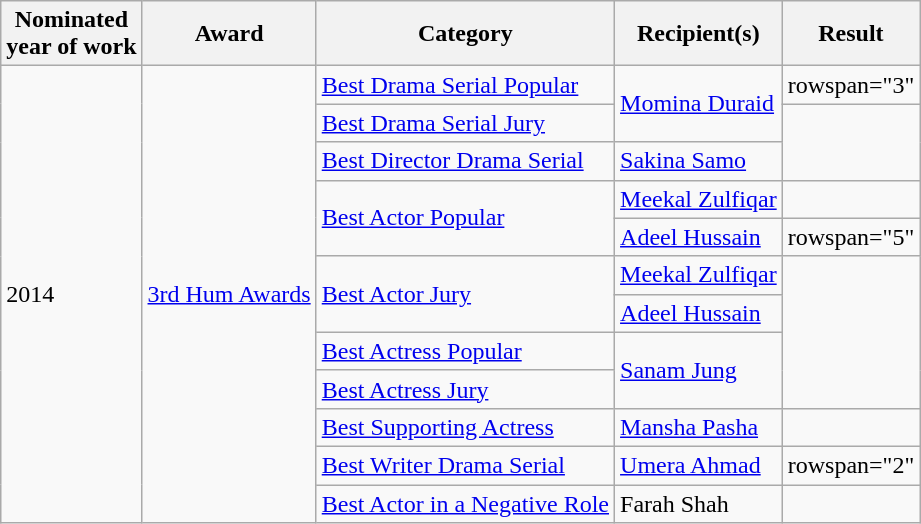<table class="wikitable">
<tr>
<th>Nominated<br> year of work</th>
<th>Award</th>
<th>Category</th>
<th>Recipient(s)</th>
<th>Result</th>
</tr>
<tr>
<td rowspan="12">2014</td>
<td rowspan="12"><a href='#'>3rd Hum Awards</a></td>
<td><a href='#'>Best Drama Serial Popular</a></td>
<td rowspan="2"><a href='#'>Momina Duraid</a></td>
<td>rowspan="3" </td>
</tr>
<tr>
<td><a href='#'>Best Drama Serial Jury</a></td>
</tr>
<tr>
<td><a href='#'>Best Director Drama Serial</a></td>
<td><a href='#'>Sakina Samo</a></td>
</tr>
<tr>
<td rowspan="2"><a href='#'>Best Actor Popular</a></td>
<td><a href='#'>Meekal Zulfiqar</a></td>
<td></td>
</tr>
<tr>
<td><a href='#'>Adeel Hussain</a></td>
<td>rowspan="5" </td>
</tr>
<tr>
<td rowspan="2"><a href='#'>Best Actor Jury</a></td>
<td><a href='#'>Meekal Zulfiqar</a></td>
</tr>
<tr>
<td><a href='#'>Adeel Hussain</a></td>
</tr>
<tr>
<td><a href='#'>Best Actress Popular</a></td>
<td rowspan="2"><a href='#'>Sanam Jung</a></td>
</tr>
<tr>
<td><a href='#'>Best Actress Jury</a></td>
</tr>
<tr>
<td><a href='#'>Best Supporting Actress</a></td>
<td><a href='#'>Mansha Pasha</a></td>
<td></td>
</tr>
<tr>
<td><a href='#'>Best Writer Drama Serial</a></td>
<td><a href='#'>Umera Ahmad</a></td>
<td>rowspan="2" </td>
</tr>
<tr>
<td><a href='#'>Best Actor in a Negative Role</a></td>
<td>Farah Shah</td>
</tr>
</table>
